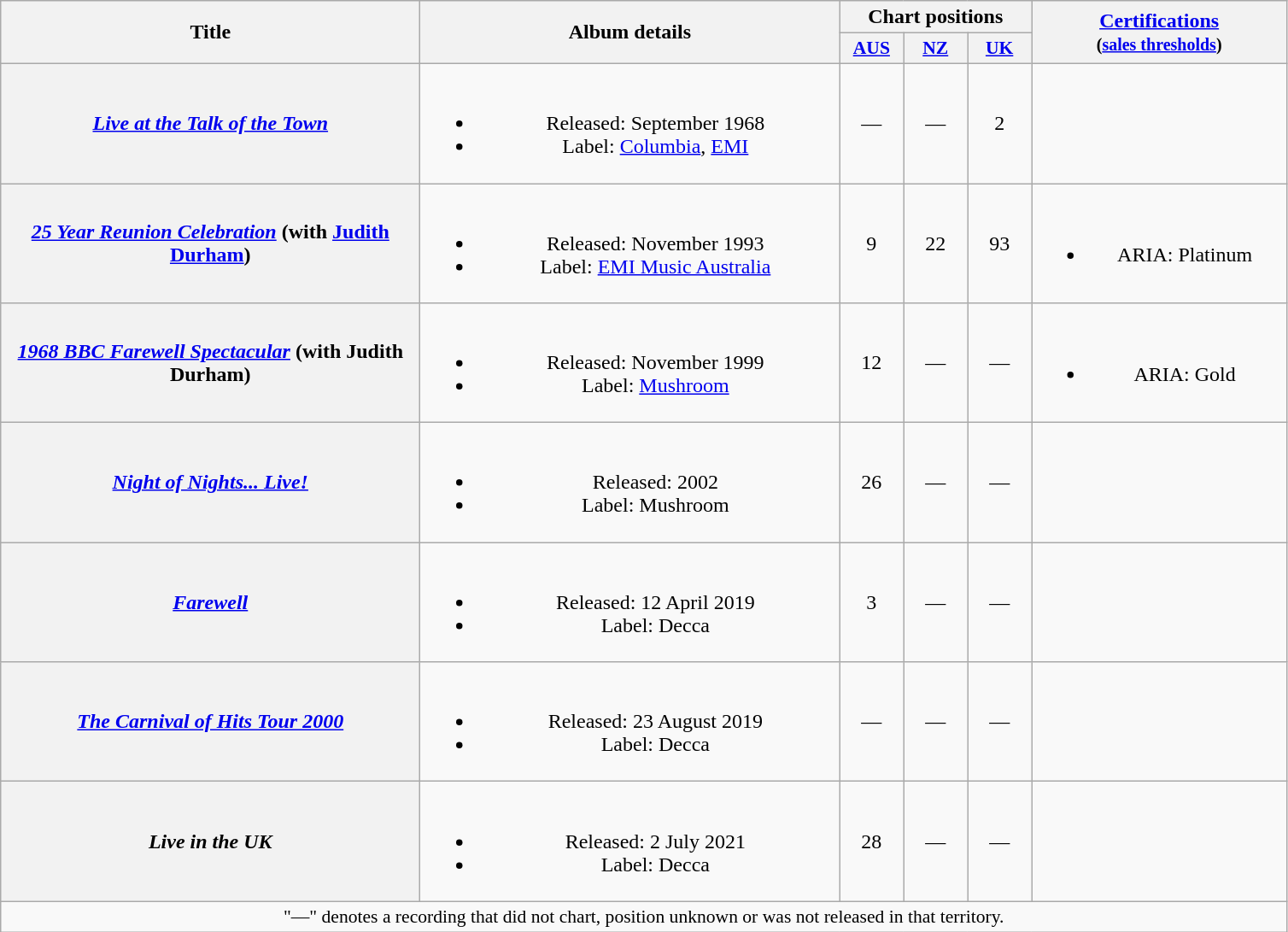<table class="wikitable plainrowheaders" style="text-align:center;">
<tr>
<th scope="col" rowspan="2" style="width:20em;">Title</th>
<th scope="col" rowspan="2" style="width:20em;">Album details</th>
<th scope="col" colspan="3">Chart positions</th>
<th rowspan="2" style="width:12em;"><a href='#'>Certifications</a><br><small>(<a href='#'>sales thresholds</a>)</small></th>
</tr>
<tr>
<th scope="col" style="width:3em;font-size:90%;"><a href='#'>AUS</a><br></th>
<th scope="col" style="width:3em;font-size:90%;"><a href='#'>NZ</a><br></th>
<th scope="col" style="width:3em;font-size:90%;"><a href='#'>UK</a><br></th>
</tr>
<tr>
<th scope="row"><em><a href='#'>Live at the Talk of the Town</a></em></th>
<td><br><ul><li>Released: September 1968</li><li>Label: <a href='#'>Columbia</a>, <a href='#'>EMI</a></li></ul></td>
<td>—</td>
<td>—</td>
<td>2</td>
<td></td>
</tr>
<tr>
<th scope="row"><em><a href='#'>25 Year Reunion Celebration</a></em> (with <a href='#'>Judith Durham</a>)</th>
<td><br><ul><li>Released: November 1993</li><li>Label: <a href='#'>EMI Music Australia</a></li></ul></td>
<td>9</td>
<td>22</td>
<td>93</td>
<td><br><ul><li>ARIA: Platinum</li></ul></td>
</tr>
<tr>
<th scope="row"><em><a href='#'>1968 BBC Farewell Spectacular</a></em> (with Judith Durham)</th>
<td><br><ul><li>Released: November 1999</li><li>Label: <a href='#'>Mushroom</a></li></ul></td>
<td>12</td>
<td>—</td>
<td>—</td>
<td><br><ul><li>ARIA: Gold</li></ul></td>
</tr>
<tr>
<th scope="row"><em><a href='#'>Night of Nights... Live! </a></em></th>
<td><br><ul><li>Released: 2002</li><li>Label: Mushroom</li></ul></td>
<td>26</td>
<td>—</td>
<td>—</td>
<td></td>
</tr>
<tr>
<th scope="row"><em><a href='#'>Farewell</a></em></th>
<td><br><ul><li>Released: 12 April 2019</li><li>Label: Decca</li></ul></td>
<td>3</td>
<td>—</td>
<td>—</td>
<td></td>
</tr>
<tr>
<th scope="row"><em><a href='#'>The Carnival of Hits Tour 2000</a></em></th>
<td><br><ul><li>Released: 23 August 2019</li><li>Label: Decca</li></ul></td>
<td>—</td>
<td>—</td>
<td>—</td>
<td></td>
</tr>
<tr>
<th scope="row"><em>Live in the UK</em></th>
<td><br><ul><li>Released: 2 July 2021</li><li>Label: Decca</li></ul></td>
<td>28<br></td>
<td>—</td>
<td>—</td>
<td></td>
</tr>
<tr>
<td colspan="20" style="font-size:90%">"—" denotes a recording that did not chart, position unknown or was not released in that territory.</td>
</tr>
</table>
